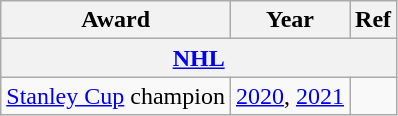<table class="wikitable">
<tr>
<th>Award</th>
<th>Year</th>
<th>Ref</th>
</tr>
<tr>
<th colspan="3"><a href='#'>NHL</a></th>
</tr>
<tr>
<td><a href='#'>Stanley Cup</a> champion</td>
<td><a href='#'>2020</a>, <a href='#'>2021</a></td>
<td></td>
</tr>
</table>
